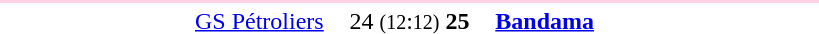<table style="text-align:center" width=550>
<tr>
<th width=30%></th>
<th width=15%></th>
<th width=30%></th>
</tr>
<tr align="left" bgcolor=#ffd4e4>
<td colspan=4></td>
</tr>
<tr>
<td align="right"><a href='#'>GS Pétroliers</a> </td>
<td>24 <small>(12</small>:<small>12)</small> <strong>25</strong></td>
<td align=left> <strong><a href='#'>Bandama</a></strong></td>
</tr>
</table>
